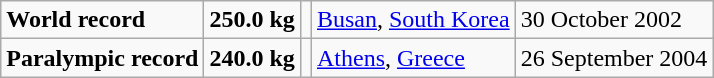<table class="wikitable">
<tr>
<td><strong>World record</strong></td>
<td><strong>250.0 kg</strong></td>
<td></td>
<td><a href='#'>Busan</a>, <a href='#'>South Korea</a></td>
<td>30 October 2002</td>
</tr>
<tr>
<td><strong>Paralympic record</strong></td>
<td><strong>240.0 kg</strong></td>
<td></td>
<td><a href='#'>Athens</a>, <a href='#'>Greece</a></td>
<td>26 September 2004</td>
</tr>
</table>
